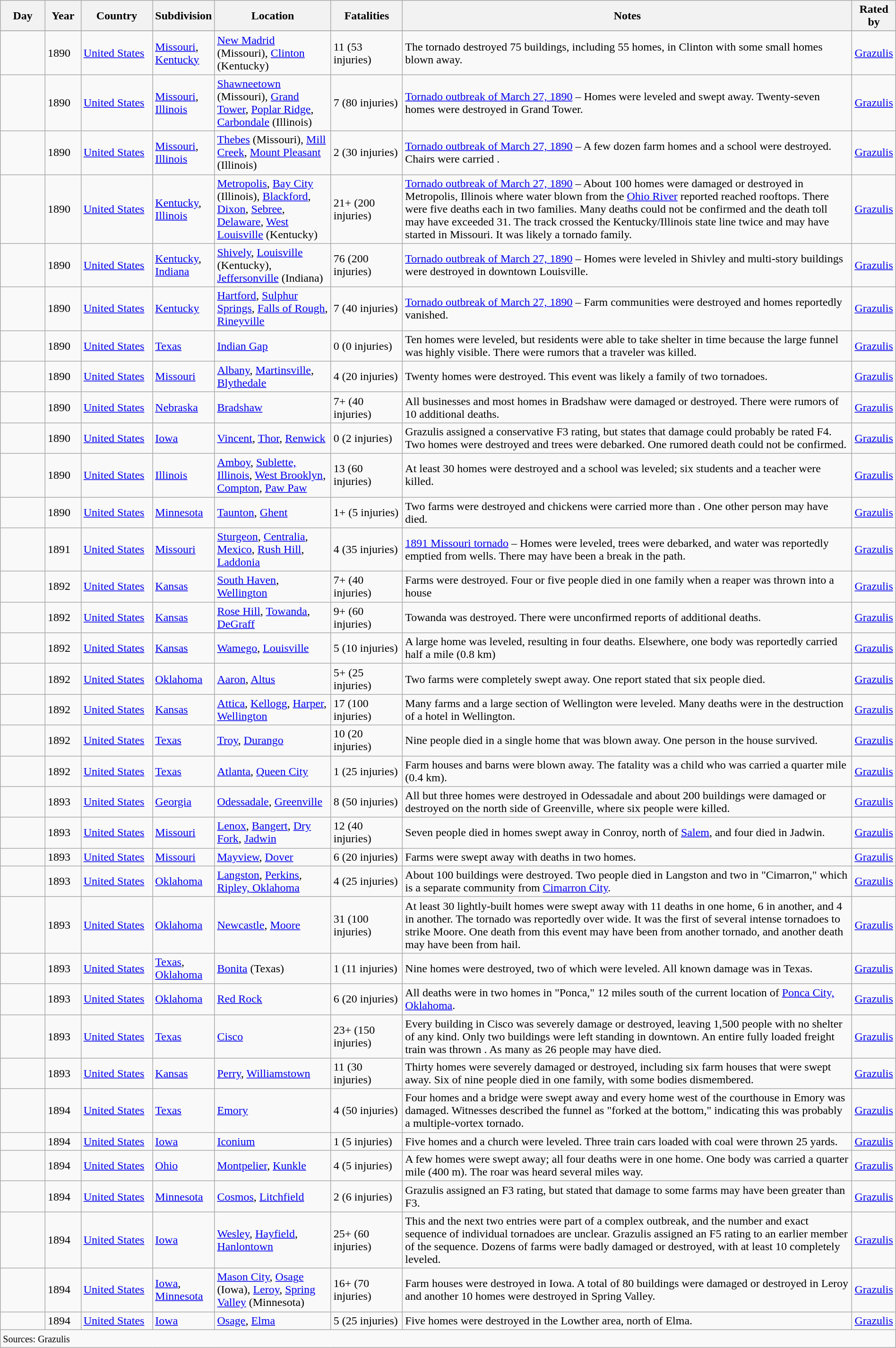<table class="wikitable sortable" style="width:100%;">
<tr>
<th scope="col" style="width:5%;">Day</th>
<th scope="col" style="width:4%;">Year</th>
<th scope="col" style="width:8%;">Country</th>
<th scope="col" style="width:4%;">Subdivision</th>
<th scope="col" style="width:13%;" class="unsortable">Location</th>
<th scope="col" style="width:8%;">Fatalities</th>
<th scope="col" class="unsortable">Notes</th>
<th scope="col" style="width:4%;">Rated by</th>
</tr>
<tr style="background:#BB8899;">
</tr>
<tr>
<td></td>
<td>1890</td>
<td><a href='#'>United States</a></td>
<td><a href='#'>Missouri</a>, <a href='#'>Kentucky</a></td>
<td><a href='#'>New Madrid</a> (Missouri), <a href='#'>Clinton</a> (Kentucky)</td>
<td>11 (53 injuries)</td>
<td>The tornado destroyed 75 buildings, including 55 homes, in Clinton with some small homes blown away.</td>
<td><a href='#'>Grazulis</a></td>
</tr>
<tr>
<td></td>
<td>1890</td>
<td><a href='#'>United States</a></td>
<td><a href='#'>Missouri</a>, <a href='#'>Illinois</a></td>
<td><a href='#'>Shawneetown</a> (Missouri), <a href='#'>Grand Tower</a>, <a href='#'>Poplar Ridge</a>, <a href='#'>Carbondale</a> (Illinois)</td>
<td>7 (80 injuries)</td>
<td><a href='#'>Tornado outbreak of March 27, 1890</a> – Homes were leveled and swept away. Twenty-seven homes were destroyed in Grand Tower.</td>
<td><a href='#'>Grazulis</a></td>
</tr>
<tr>
<td></td>
<td>1890</td>
<td><a href='#'>United States</a></td>
<td><a href='#'>Missouri</a>, <a href='#'>Illinois</a></td>
<td><a href='#'>Thebes</a> (Missouri), <a href='#'>Mill Creek</a>, <a href='#'>Mount Pleasant</a> (Illinois)</td>
<td>2 (30 injuries)</td>
<td><a href='#'>Tornado outbreak of March 27, 1890</a> – A few dozen farm homes and a school were destroyed. Chairs were carried .</td>
<td><a href='#'>Grazulis</a></td>
</tr>
<tr>
<td></td>
<td>1890</td>
<td><a href='#'>United States</a></td>
<td><a href='#'>Kentucky</a>, <a href='#'>Illinois</a></td>
<td><a href='#'>Metropolis</a>, <a href='#'>Bay City</a> (Illinois), <a href='#'>Blackford</a>, <a href='#'>Dixon</a>, <a href='#'>Sebree</a>, <a href='#'>Delaware</a>, <a href='#'>West Louisville</a> (Kentucky)</td>
<td>21+ (200 injuries)</td>
<td><a href='#'>Tornado outbreak of March 27, 1890</a> – About 100 homes were damaged or destroyed in Metropolis, Illinois where water blown from the <a href='#'>Ohio River</a> reported reached rooftops.  There were five deaths each in two families. Many deaths could not be confirmed and the death toll may have exceeded 31. The track crossed the Kentucky/Illinois state line twice and may  have started in Missouri. It was likely a tornado family.</td>
<td><a href='#'>Grazulis</a></td>
</tr>
<tr>
<td></td>
<td>1890</td>
<td><a href='#'>United States</a></td>
<td><a href='#'>Kentucky</a>, <a href='#'>Indiana</a></td>
<td><a href='#'>Shively</a>, <a href='#'>Louisville</a> (Kentucky), <a href='#'>Jeffersonville</a> (Indiana)</td>
<td>76 (200 injuries)</td>
<td><a href='#'>Tornado outbreak of March 27, 1890</a> – Homes were leveled in Shivley and multi-story buildings were destroyed in downtown Louisville.</td>
<td><a href='#'>Grazulis</a></td>
</tr>
<tr>
<td></td>
<td>1890</td>
<td><a href='#'>United States</a></td>
<td><a href='#'>Kentucky</a></td>
<td><a href='#'>Hartford</a>, <a href='#'>Sulphur Springs</a>, <a href='#'>Falls of Rough</a>, <a href='#'>Rineyville</a></td>
<td>7 (40 injuries)</td>
<td><a href='#'>Tornado outbreak of March 27, 1890</a> – Farm communities were destroyed and homes reportedly vanished.</td>
<td><a href='#'>Grazulis</a></td>
</tr>
<tr>
<td></td>
<td>1890</td>
<td><a href='#'>United States</a></td>
<td><a href='#'>Texas</a></td>
<td><a href='#'>Indian Gap</a></td>
<td>0 (0 injuries)</td>
<td>Ten homes were leveled, but residents were able to take shelter in time because the large funnel was highly visible. There were rumors that a traveler was killed.</td>
<td><a href='#'>Grazulis</a></td>
</tr>
<tr>
<td></td>
<td>1890</td>
<td><a href='#'>United States</a></td>
<td><a href='#'>Missouri</a></td>
<td><a href='#'>Albany</a>, <a href='#'>Martinsville</a>, <a href='#'>Blythedale</a></td>
<td>4 (20 injuries)</td>
<td>Twenty homes were destroyed. This event was likely a family of two tornadoes.</td>
<td><a href='#'>Grazulis</a></td>
</tr>
<tr>
<td></td>
<td>1890</td>
<td><a href='#'>United States</a></td>
<td><a href='#'>Nebraska</a></td>
<td><a href='#'>Bradshaw</a></td>
<td>7+ (40 injuries)</td>
<td>All businesses and most homes in  Bradshaw were damaged or destroyed. There were rumors of 10 additional deaths.</td>
<td><a href='#'>Grazulis</a></td>
</tr>
<tr>
<td></td>
<td>1890</td>
<td><a href='#'>United States</a></td>
<td><a href='#'>Iowa</a></td>
<td><a href='#'>Vincent</a>, <a href='#'>Thor</a>, <a href='#'>Renwick</a></td>
<td>0 (2 injuries)</td>
<td>Grazulis assigned a conservative F3 rating, but states that damage could probably be rated F4. Two homes were destroyed and trees were debarked. One rumored death could not be confirmed.</td>
<td><a href='#'>Grazulis</a></td>
</tr>
<tr>
<td></td>
<td>1890</td>
<td><a href='#'>United States</a></td>
<td><a href='#'>Illinois</a></td>
<td><a href='#'>Amboy</a>, <a href='#'>Sublette, Illinois</a>, <a href='#'>West Brooklyn</a>, <a href='#'>Compton</a>, <a href='#'>Paw Paw</a></td>
<td>13 (60 injuries)</td>
<td>At least 30 homes were destroyed and a school was leveled; six students and a teacher were killed.</td>
<td><a href='#'>Grazulis</a></td>
</tr>
<tr>
<td></td>
<td>1890</td>
<td><a href='#'>United States</a></td>
<td><a href='#'>Minnesota</a></td>
<td><a href='#'>Taunton</a>, <a href='#'>Ghent</a></td>
<td>1+ (5 injuries)</td>
<td>Two farms were destroyed and chickens were carried more than . One other person may have died.</td>
<td><a href='#'>Grazulis</a></td>
</tr>
<tr>
<td></td>
<td>1891</td>
<td><a href='#'>United States</a></td>
<td><a href='#'>Missouri</a></td>
<td><a href='#'>Sturgeon</a>, <a href='#'>Centralia</a>, <a href='#'>Mexico</a>, <a href='#'>Rush Hill</a>, <a href='#'>Laddonia</a></td>
<td>4 (35 injuries)</td>
<td><a href='#'>1891 Missouri tornado</a> – Homes were leveled, trees were debarked, and water was reportedly emptied from wells. There may have been a  break in the path.</td>
<td><a href='#'>Grazulis</a></td>
</tr>
<tr>
<td></td>
<td>1892</td>
<td><a href='#'>United States</a></td>
<td><a href='#'>Kansas</a></td>
<td><a href='#'>South Haven</a>, <a href='#'>Wellington</a></td>
<td>7+ (40 injuries)</td>
<td>Farms were destroyed. Four or five people died in one family when a reaper was thrown into a house</td>
<td><a href='#'>Grazulis</a></td>
</tr>
<tr>
<td></td>
<td>1892</td>
<td><a href='#'>United States</a></td>
<td><a href='#'>Kansas</a></td>
<td><a href='#'>Rose Hill</a>, <a href='#'>Towanda</a>, <a href='#'>DeGraff</a></td>
<td>9+ (60 injuries)</td>
<td>Towanda was destroyed. There were unconfirmed reports of additional deaths.</td>
<td><a href='#'>Grazulis</a></td>
</tr>
<tr>
<td></td>
<td>1892</td>
<td><a href='#'>United States</a></td>
<td><a href='#'>Kansas</a></td>
<td><a href='#'>Wamego</a>, <a href='#'>Louisville</a></td>
<td>5 (10 injuries)</td>
<td>A large home was leveled, resulting in four deaths. Elsewhere, one body was reportedly carried half a mile (0.8 km)</td>
<td><a href='#'>Grazulis</a></td>
</tr>
<tr>
<td></td>
<td>1892</td>
<td><a href='#'>United States</a></td>
<td><a href='#'>Oklahoma</a></td>
<td><a href='#'>Aaron</a>, <a href='#'>Altus</a></td>
<td>5+ (25 injuries)</td>
<td>Two farms were completely swept away. One report stated that six people died.</td>
<td><a href='#'>Grazulis</a></td>
</tr>
<tr>
<td></td>
<td>1892</td>
<td><a href='#'>United States</a></td>
<td><a href='#'>Kansas</a></td>
<td><a href='#'>Attica</a>, <a href='#'>Kellogg</a>, <a href='#'>Harper</a>, <a href='#'>Wellington</a></td>
<td>17 (100 injuries)</td>
<td>Many farms and a large section of Wellington were leveled. Many deaths were in the destruction of a hotel in Wellington.</td>
<td><a href='#'>Grazulis</a></td>
</tr>
<tr>
<td></td>
<td>1892</td>
<td><a href='#'>United States</a></td>
<td><a href='#'>Texas</a></td>
<td><a href='#'>Troy</a>, <a href='#'>Durango</a></td>
<td>10 (20 injuries)</td>
<td>Nine people died in a single home that was blown away. One person in the house survived.</td>
<td><a href='#'>Grazulis</a></td>
</tr>
<tr>
<td></td>
<td>1892</td>
<td><a href='#'>United States</a></td>
<td><a href='#'>Texas</a></td>
<td><a href='#'>Atlanta</a>, <a href='#'>Queen City</a></td>
<td>1 (25 injuries)</td>
<td>Farm houses and barns were blown away. The fatality was a child who was carried a quarter mile (0.4 km).</td>
<td><a href='#'>Grazulis</a></td>
</tr>
<tr>
<td></td>
<td>1893</td>
<td><a href='#'>United States</a></td>
<td><a href='#'>Georgia</a></td>
<td><a href='#'>Odessadale</a>, <a href='#'>Greenville</a></td>
<td>8 (50 injuries)</td>
<td>All but three homes were destroyed in Odessadale and about 200 buildings were damaged or destroyed on the north side of Greenville, where six people were killed.</td>
<td><a href='#'>Grazulis</a></td>
</tr>
<tr>
<td></td>
<td>1893</td>
<td><a href='#'>United States</a></td>
<td><a href='#'>Missouri</a></td>
<td><a href='#'>Lenox</a>, <a href='#'>Bangert</a>, <a href='#'>Dry Fork</a>, <a href='#'>Jadwin</a></td>
<td>12 (40 injuries)</td>
<td>Seven people died in homes swept away in Conroy, north of <a href='#'>Salem</a>, and four died in Jadwin.</td>
<td><a href='#'>Grazulis</a></td>
</tr>
<tr>
<td></td>
<td>1893</td>
<td><a href='#'>United States</a></td>
<td><a href='#'>Missouri</a></td>
<td><a href='#'>Mayview</a>, <a href='#'>Dover</a></td>
<td>6 (20 injuries)</td>
<td>Farms were swept away with deaths in two homes.</td>
<td><a href='#'>Grazulis</a></td>
</tr>
<tr>
<td></td>
<td>1893</td>
<td><a href='#'>United States</a></td>
<td><a href='#'>Oklahoma</a></td>
<td><a href='#'>Langston</a>, <a href='#'>Perkins</a>, <a href='#'>Ripley, Oklahoma</a></td>
<td>4 (25 injuries)</td>
<td>About 100 buildings were destroyed. Two people died in Langston and two in "Cimarron," which is a separate community from <a href='#'>Cimarron City</a>.</td>
<td><a href='#'>Grazulis</a></td>
</tr>
<tr>
<td></td>
<td>1893</td>
<td><a href='#'>United States</a></td>
<td><a href='#'>Oklahoma</a></td>
<td><a href='#'>Newcastle</a>, <a href='#'>Moore</a></td>
<td>31 (100 injuries)</td>
<td>At least 30 lightly-built homes were swept away with 11 deaths in one home, 6 in another, and 4 in another. The tornado was reportedly over  wide. It was the first of several intense tornadoes to strike Moore. One death from this event may have been from another tornado, and another death may have been from hail.</td>
<td><a href='#'>Grazulis</a></td>
</tr>
<tr>
<td></td>
<td>1893</td>
<td><a href='#'>United States</a></td>
<td><a href='#'>Texas</a>, <a href='#'>Oklahoma</a></td>
<td><a href='#'>Bonita</a> (Texas)</td>
<td>1 (11 injuries)</td>
<td>Nine homes were destroyed, two of which were leveled. All known damage was in Texas.</td>
<td><a href='#'>Grazulis</a></td>
</tr>
<tr>
<td></td>
<td>1893</td>
<td><a href='#'>United States</a></td>
<td><a href='#'>Oklahoma</a></td>
<td><a href='#'>Red Rock</a></td>
<td>6 (20 injuries)</td>
<td>All deaths were in two homes in "Ponca," 12 miles south of the current location of <a href='#'>Ponca City, Oklahoma</a>.</td>
<td><a href='#'>Grazulis</a></td>
</tr>
<tr>
<td></td>
<td>1893</td>
<td><a href='#'>United States</a></td>
<td><a href='#'>Texas</a></td>
<td><a href='#'>Cisco</a></td>
<td>23+ (150 injuries)</td>
<td>Every building in Cisco was severely damage or destroyed, leaving 1,500 people with no shelter of any kind. Only two buildings were left standing in downtown. An entire fully loaded freight train was thrown . As many as 26 people may have died.</td>
<td><a href='#'>Grazulis</a></td>
</tr>
<tr>
<td></td>
<td>1893</td>
<td><a href='#'>United States</a></td>
<td><a href='#'>Kansas</a></td>
<td><a href='#'>Perry</a>, <a href='#'>Williamstown</a></td>
<td>11 (30 injuries)</td>
<td>Thirty homes were severely damaged or destroyed, including six farm houses that were swept away. Six of nine people died in one family, with some bodies dismembered.</td>
<td><a href='#'>Grazulis</a></td>
</tr>
<tr>
<td></td>
<td>1894</td>
<td><a href='#'>United States</a></td>
<td><a href='#'>Texas</a></td>
<td><a href='#'>Emory</a></td>
<td>4 (50 injuries)</td>
<td>Four homes and a bridge were swept away and every home west of the courthouse in Emory was damaged. Witnesses described the funnel as "forked at the bottom," indicating this was probably a multiple-vortex tornado.</td>
<td><a href='#'>Grazulis</a></td>
</tr>
<tr>
<td></td>
<td>1894</td>
<td><a href='#'>United States</a></td>
<td><a href='#'>Iowa</a></td>
<td><a href='#'>Iconium</a></td>
<td>1 (5 injuries)</td>
<td>Five homes and a church were leveled. Three train cars loaded with coal were thrown 25 yards.</td>
<td><a href='#'>Grazulis</a></td>
</tr>
<tr>
<td></td>
<td>1894</td>
<td><a href='#'>United States</a></td>
<td><a href='#'>Ohio</a></td>
<td><a href='#'>Montpelier</a>, <a href='#'>Kunkle</a></td>
<td>4 (5 injuries)</td>
<td>A few homes were swept away; all four deaths were in one home. One body was carried a quarter mile (400 m). The roar was heard several miles way.</td>
<td><a href='#'>Grazulis</a></td>
</tr>
<tr>
<td></td>
<td>1894</td>
<td><a href='#'>United States</a></td>
<td><a href='#'>Minnesota</a></td>
<td><a href='#'>Cosmos</a>, <a href='#'>Litchfield</a></td>
<td>2 (6 injuries)</td>
<td>Grazulis assigned an F3 rating, but stated that damage to some farms may have been greater than F3.</td>
<td><a href='#'>Grazulis</a></td>
</tr>
<tr>
<td></td>
<td>1894</td>
<td><a href='#'>United States</a></td>
<td><a href='#'>Iowa</a></td>
<td><a href='#'>Wesley</a>, <a href='#'>Hayfield</a>, <a href='#'>Hanlontown</a></td>
<td>25+ (60 injuries)</td>
<td>This and the next two entries were part of a complex outbreak, and the number and exact sequence of individual tornadoes are unclear. Grazulis assigned an F5 rating to an earlier member of the sequence. Dozens of farms were badly damaged or destroyed, with at least 10 completely leveled.</td>
<td><a href='#'>Grazulis</a></td>
</tr>
<tr>
<td></td>
<td>1894</td>
<td><a href='#'>United States</a></td>
<td><a href='#'>Iowa</a>, <a href='#'>Minnesota</a></td>
<td><a href='#'>Mason City</a>, <a href='#'>Osage</a> (Iowa), <a href='#'>Leroy</a>, <a href='#'>Spring Valley</a> (Minnesota)</td>
<td>16+ (70 injuries)</td>
<td>Farm houses were destroyed in Iowa. A total of 80 buildings were damaged or destroyed in Leroy and another 10 homes were destroyed in Spring Valley.</td>
<td><a href='#'>Grazulis</a></td>
</tr>
<tr>
<td></td>
<td>1894</td>
<td><a href='#'>United States</a></td>
<td><a href='#'>Iowa</a></td>
<td><a href='#'>Osage</a>, <a href='#'>Elma</a></td>
<td>5 (25 injuries)</td>
<td>Five homes were destroyed in the Lowther area, north of Elma.</td>
<td><a href='#'>Grazulis</a></td>
</tr>
<tr>
<td colspan="8"><small>Sources: Grazulis</small></td>
</tr>
</table>
